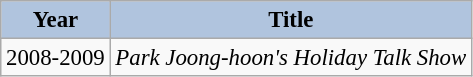<table class="wikitable" style="font-size:95%;">
<tr>
<th style="background:#B0C4DE;">Year</th>
<th style="background:#B0C4DE;">Title</th>
</tr>
<tr>
<td>2008-2009</td>
<td><em>Park Joong-hoon's Holiday Talk Show</em></td>
</tr>
</table>
